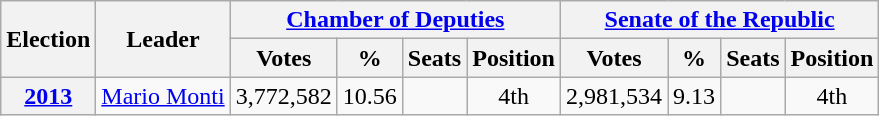<table class="wikitable" style="text-align:center">
<tr>
<th rowspan="2">Election</th>
<th rowspan="2">Leader</th>
<th colspan="4"><a href='#'>Chamber of Deputies</a></th>
<th colspan="4"><a href='#'>Senate of the Republic</a></th>
</tr>
<tr>
<th>Votes</th>
<th>%</th>
<th>Seats</th>
<th>Position</th>
<th>Votes</th>
<th>%</th>
<th>Seats</th>
<th>Position</th>
</tr>
<tr>
<th><a href='#'>2013</a></th>
<td><a href='#'>Mario Monti</a></td>
<td>3,772,582</td>
<td>10.56</td>
<td></td>
<td>4th</td>
<td>2,981,534</td>
<td>9.13</td>
<td></td>
<td>4th</td>
</tr>
</table>
